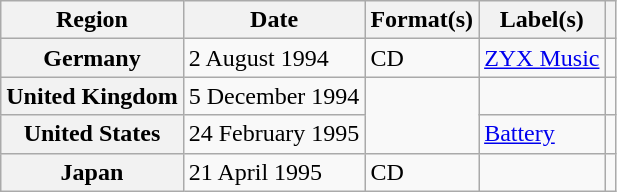<table class="wikitable plainrowheaders">
<tr>
<th scope="col">Region</th>
<th scope="col">Date</th>
<th scope="col">Format(s)</th>
<th scope="col">Label(s)</th>
<th scope="col"></th>
</tr>
<tr>
<th scope="row">Germany</th>
<td>2 August 1994</td>
<td>CD</td>
<td><a href='#'>ZYX Music</a></td>
<td></td>
</tr>
<tr>
<th scope="row">United Kingdom</th>
<td>5 December 1994</td>
<td rowspan="2"></td>
<td></td>
<td></td>
</tr>
<tr>
<th scope="row">United States</th>
<td>24 February 1995</td>
<td><a href='#'>Battery</a></td>
<td></td>
</tr>
<tr>
<th scope="row">Japan</th>
<td>21 April 1995</td>
<td>CD</td>
<td></td>
<td></td>
</tr>
</table>
